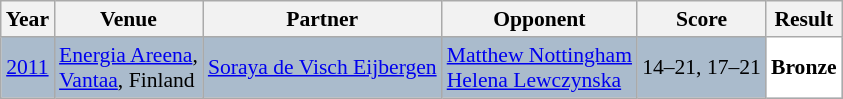<table class="sortable wikitable" style="font-size: 90%;">
<tr>
<th>Year</th>
<th>Venue</th>
<th>Partner</th>
<th>Opponent</th>
<th>Score</th>
<th>Result</th>
</tr>
<tr style="background:#AABBCC">
<td align="center"><a href='#'>2011</a></td>
<td align="left"><a href='#'>Energia Areena</a>,<br><a href='#'>Vantaa</a>, Finland</td>
<td align="left"> <a href='#'>Soraya de Visch Eijbergen</a></td>
<td align="left"> <a href='#'>Matthew Nottingham</a><br> <a href='#'>Helena Lewczynska</a></td>
<td align="left">14–21, 17–21</td>
<td style="text-align:left; background:white"><strong>Bronze</strong></td>
</tr>
</table>
